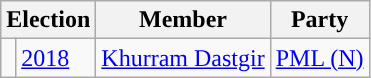<table class="wikitable">
<tr>
<th colspan="2">Election</th>
<th>Member</th>
<th>Party</th>
</tr>
<tr>
<td style="background-color: "></td>
<td><a href='#'>2018</a></td>
<td><a href='#'>Khurram Dastgir</a></td>
<td><a href='#'>PML (N)</a></td>
</tr>
</table>
